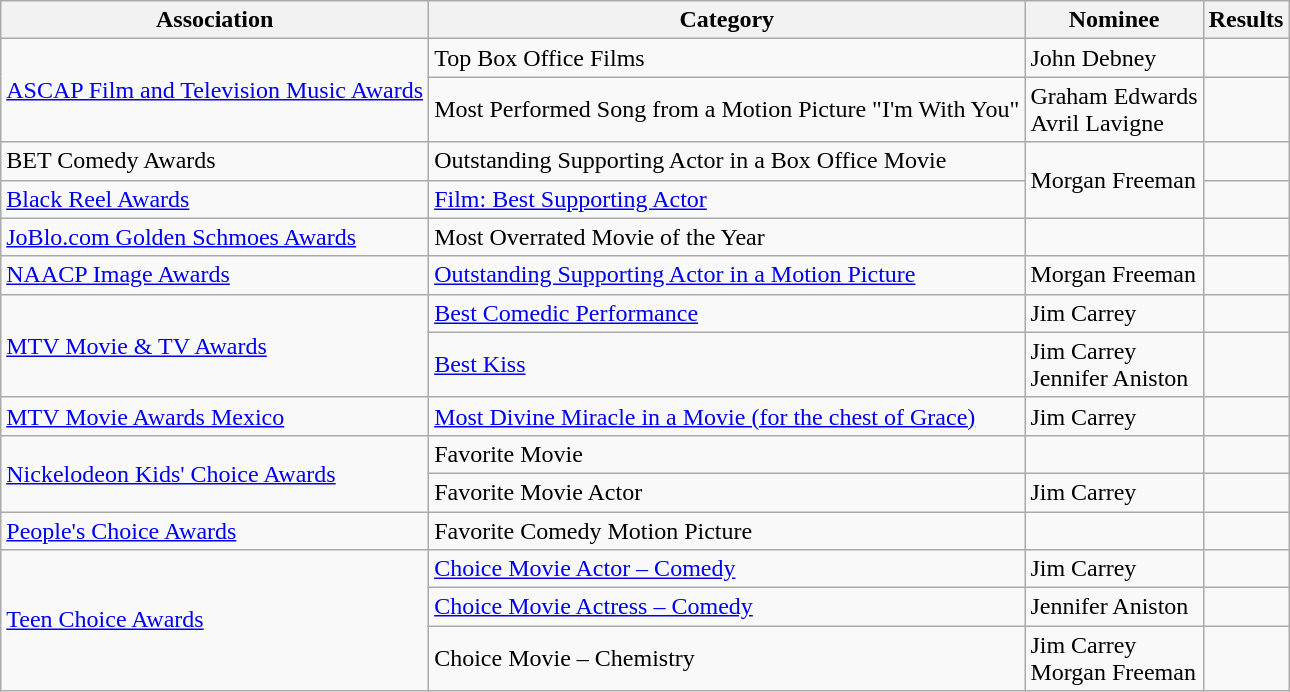<table class="wikitable sortable plainrowheaders">
<tr>
<th scope="col">Association</th>
<th scope="col">Category</th>
<th scope="col">Nominee</th>
<th scope="col">Results</th>
</tr>
<tr>
<td rowspan="2"><a href='#'>ASCAP Film and Television Music Awards</a></td>
<td>Top Box Office Films</td>
<td>John Debney</td>
<td></td>
</tr>
<tr>
<td>Most Performed Song from a Motion Picture "I'm With You"</td>
<td>Graham Edwards<br>Avril Lavigne</td>
<td></td>
</tr>
<tr>
<td>BET Comedy Awards</td>
<td>Outstanding Supporting Actor in a Box Office Movie</td>
<td rowspan="2">Morgan Freeman</td>
<td></td>
</tr>
<tr>
<td><a href='#'>Black Reel Awards</a></td>
<td><a href='#'>Film: Best Supporting Actor</a></td>
<td></td>
</tr>
<tr>
<td><a href='#'>JoBlo.com Golden Schmoes Awards</a></td>
<td>Most Overrated Movie of the Year</td>
<td></td>
<td></td>
</tr>
<tr>
<td><a href='#'>NAACP Image Awards</a></td>
<td><a href='#'>Outstanding Supporting Actor in a Motion Picture</a></td>
<td>Morgan Freeman</td>
<td></td>
</tr>
<tr>
<td rowspan="2"><a href='#'>MTV Movie & TV Awards</a></td>
<td><a href='#'>Best Comedic Performance</a></td>
<td>Jim Carrey</td>
<td></td>
</tr>
<tr>
<td><a href='#'>Best Kiss</a></td>
<td>Jim Carrey<br>Jennifer Aniston</td>
<td></td>
</tr>
<tr>
<td><a href='#'>MTV Movie Awards Mexico</a></td>
<td><a href='#'>Most Divine Miracle in a Movie (for the chest of Grace)</a></td>
<td>Jim Carrey</td>
<td></td>
</tr>
<tr>
<td rowspan="2"><a href='#'>Nickelodeon Kids' Choice Awards</a></td>
<td>Favorite Movie</td>
<td></td>
<td></td>
</tr>
<tr>
<td>Favorite Movie Actor</td>
<td>Jim Carrey</td>
<td></td>
</tr>
<tr>
<td><a href='#'>People's Choice Awards</a></td>
<td>Favorite Comedy Motion Picture</td>
<td></td>
<td></td>
</tr>
<tr>
<td rowspan="3"><a href='#'>Teen Choice Awards</a></td>
<td><a href='#'>Choice Movie Actor – Comedy</a></td>
<td>Jim Carrey</td>
<td></td>
</tr>
<tr>
<td><a href='#'>Choice Movie Actress – Comedy</a></td>
<td>Jennifer Aniston</td>
<td></td>
</tr>
<tr>
<td>Choice Movie – Chemistry</td>
<td>Jim Carrey<br> Morgan Freeman</td>
<td></td>
</tr>
</table>
